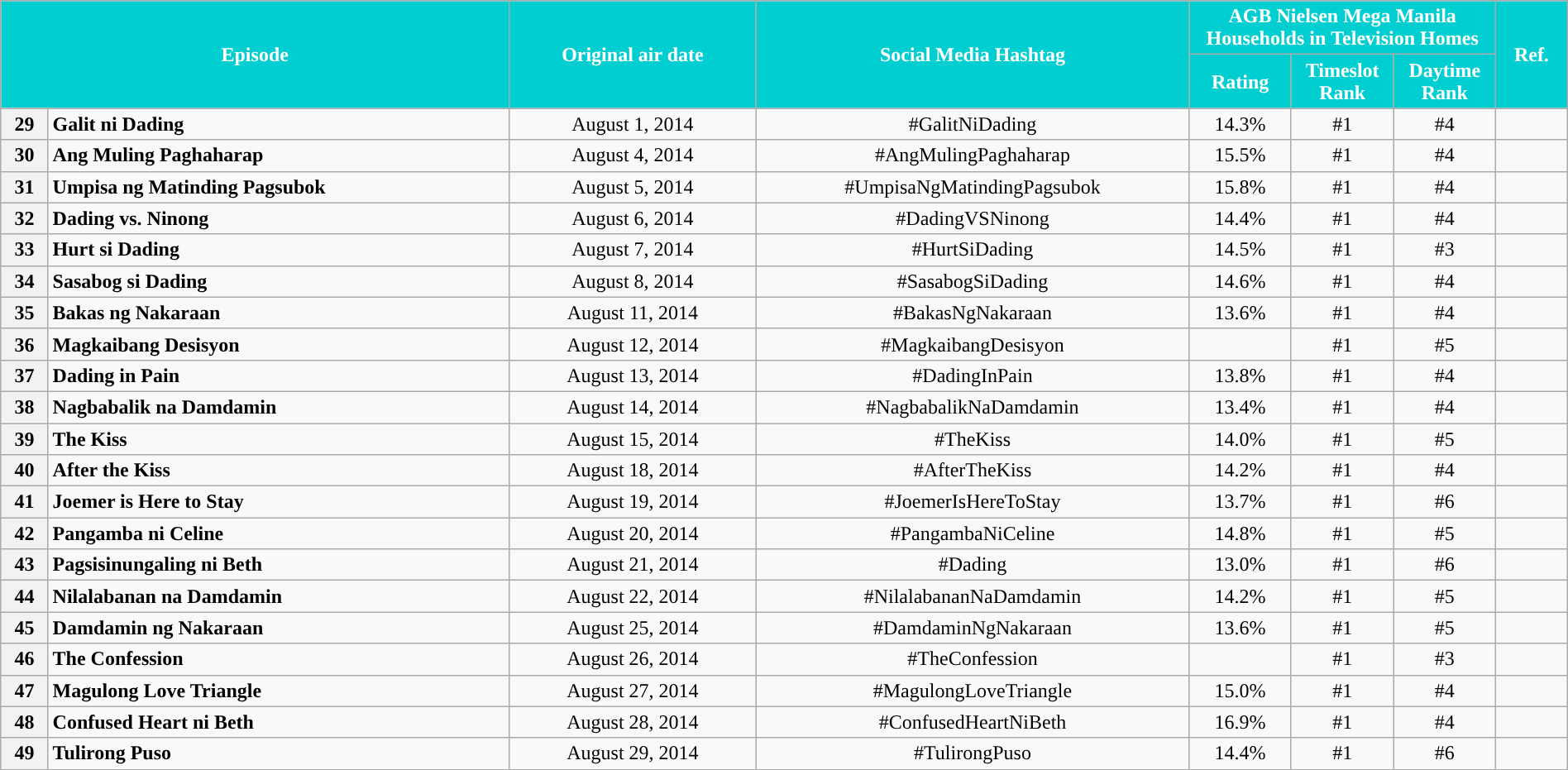<table class="wikitable" style="text-align:center; font-size:100%; line-height:18px;"  width="100%">
<tr>
<th colspan="2" rowspan="2" style="background-color:#00CED1; color:#ffffff;">Episode</th>
<th style="background:#00CED1; color:white" rowspan="2">Original air date</th>
<th style="background:#00CED1; color:white" rowspan="2">Social Media Hashtag</th>
<th style="background-color:#00CED1; color:#ffffff;" colspan="3">AGB Nielsen Mega Manila Households in Television Homes</th>
<th rowspan="2" style="background:#00CED1; color:white">Ref.</th>
</tr>
<tr style="text-align: center style=">
<th style="background-color:#00CED1; width:75px; color:#ffffff;">Rating</th>
<th style="background-color:#00CED1; width:75px; color:#ffffff;">Timeslot Rank</th>
<th style="background-color:#00CED1; width:75px; color:#ffffff;">Daytime Rank</th>
</tr>
<tr>
<th>29</th>
<td style="text-align: left;"><strong>Galit ni Dading</strong></td>
<td>August 1, 2014</td>
<td>#GalitNiDading</td>
<td>14.3%</td>
<td>#1</td>
<td>#4</td>
<td></td>
</tr>
<tr>
<th>30</th>
<td style="text-align: left;"><strong>Ang Muling Paghaharap</strong></td>
<td>August 4, 2014</td>
<td>#AngMulingPaghaharap</td>
<td>15.5%</td>
<td>#1</td>
<td>#4</td>
<td></td>
</tr>
<tr>
<th>31</th>
<td style="text-align: left;"><strong>Umpisa ng Matinding Pagsubok</strong></td>
<td>August 5, 2014</td>
<td>#UmpisaNgMatindingPagsubok</td>
<td>15.8%</td>
<td>#1</td>
<td>#4</td>
<td></td>
</tr>
<tr>
<th>32</th>
<td style="text-align: left;"><strong>Dading vs. Ninong</strong></td>
<td>August 6, 2014</td>
<td>#DadingVSNinong</td>
<td>14.4%</td>
<td>#1</td>
<td>#4</td>
<td></td>
</tr>
<tr>
<th>33</th>
<td style="text-align: left;"><strong>Hurt si Dading</strong></td>
<td>August 7, 2014</td>
<td>#HurtSiDading</td>
<td>14.5%</td>
<td>#1</td>
<td>#3</td>
<td></td>
</tr>
<tr>
<th>34</th>
<td style="text-align: left;"><strong>Sasabog si Dading</strong></td>
<td>August 8, 2014</td>
<td>#SasabogSiDading</td>
<td>14.6%</td>
<td>#1</td>
<td>#4</td>
<td></td>
</tr>
<tr>
<th>35</th>
<td style="text-align: left;"><strong>Bakas ng Nakaraan</strong></td>
<td>August 11, 2014</td>
<td>#BakasNgNakaraan</td>
<td>13.6%</td>
<td>#1</td>
<td>#4</td>
<td></td>
</tr>
<tr>
<th>36</th>
<td style="text-align: left;"><strong>Magkaibang Desisyon</strong></td>
<td>August 12, 2014</td>
<td>#MagkaibangDesisyon</td>
<td></td>
<td>#1</td>
<td>#5</td>
<td></td>
</tr>
<tr>
<th>37</th>
<td style="text-align: left;"><strong>Dading in Pain</strong></td>
<td>August 13, 2014</td>
<td>#DadingInPain</td>
<td>13.8%</td>
<td>#1</td>
<td>#4</td>
<td></td>
</tr>
<tr>
<th>38</th>
<td style="text-align: left;"><strong>Nagbabalik na Damdamin</strong></td>
<td>August 14, 2014</td>
<td>#NagbabalikNaDamdamin</td>
<td>13.4%</td>
<td>#1</td>
<td>#4</td>
<td></td>
</tr>
<tr>
<th>39</th>
<td style="text-align: left;"><strong>The Kiss</strong></td>
<td>August 15, 2014</td>
<td>#TheKiss</td>
<td>14.0%</td>
<td>#1</td>
<td>#5</td>
<td></td>
</tr>
<tr>
<th>40</th>
<td style="text-align: left;"><strong>After the Kiss</strong></td>
<td>August 18, 2014</td>
<td>#AfterTheKiss</td>
<td>14.2%</td>
<td>#1</td>
<td>#4</td>
<td></td>
</tr>
<tr>
<th>41</th>
<td style="text-align: left;"><strong>Joemer is Here to Stay</strong></td>
<td>August 19, 2014</td>
<td>#JoemerIsHereToStay</td>
<td>13.7%</td>
<td>#1</td>
<td>#6</td>
<td></td>
</tr>
<tr>
<th>42</th>
<td style="text-align: left;"><strong>Pangamba ni Celine</strong></td>
<td>August 20, 2014</td>
<td>#PangambaNiCeline</td>
<td>14.8%</td>
<td>#1</td>
<td>#5</td>
<td></td>
</tr>
<tr>
<th>43</th>
<td style="text-align: left;"><strong>Pagsisinungaling ni Beth</strong></td>
<td>August 21, 2014</td>
<td>#Dading</td>
<td>13.0%</td>
<td>#1</td>
<td>#6</td>
<td></td>
</tr>
<tr>
<th>44</th>
<td style="text-align: left;"><strong>Nilalabanan na Damdamin</strong></td>
<td>August 22, 2014</td>
<td>#NilalabananNaDamdamin</td>
<td>14.2%</td>
<td>#1</td>
<td>#5</td>
<td></td>
</tr>
<tr>
<th>45</th>
<td style="text-align: left;"><strong>Damdamin ng Nakaraan</strong></td>
<td>August 25, 2014</td>
<td>#DamdaminNgNakaraan</td>
<td>13.6%</td>
<td>#1</td>
<td>#5</td>
<td></td>
</tr>
<tr>
<th>46</th>
<td style="text-align: left;"><strong>The Confession</strong></td>
<td>August 26, 2014</td>
<td>#TheConfession</td>
<td></td>
<td>#1</td>
<td>#3</td>
<td></td>
</tr>
<tr>
<th>47</th>
<td style="text-align: left;"><strong>Magulong Love Triangle</strong></td>
<td>August 27, 2014</td>
<td>#MagulongLoveTriangle</td>
<td>15.0%</td>
<td>#1</td>
<td>#4</td>
<td></td>
</tr>
<tr>
<th>48</th>
<td style="text-align: left;"><strong>Confused Heart ni Beth</strong></td>
<td>August 28, 2014</td>
<td>#ConfusedHeartNiBeth</td>
<td>16.9%</td>
<td>#1</td>
<td>#4</td>
<td></td>
</tr>
<tr>
<th>49</th>
<td style="text-align: left;"><strong>Tulirong Puso</strong></td>
<td>August 29, 2014</td>
<td>#TulirongPuso</td>
<td>14.4%</td>
<td>#1</td>
<td>#6</td>
<td></td>
</tr>
<tr>
</tr>
</table>
